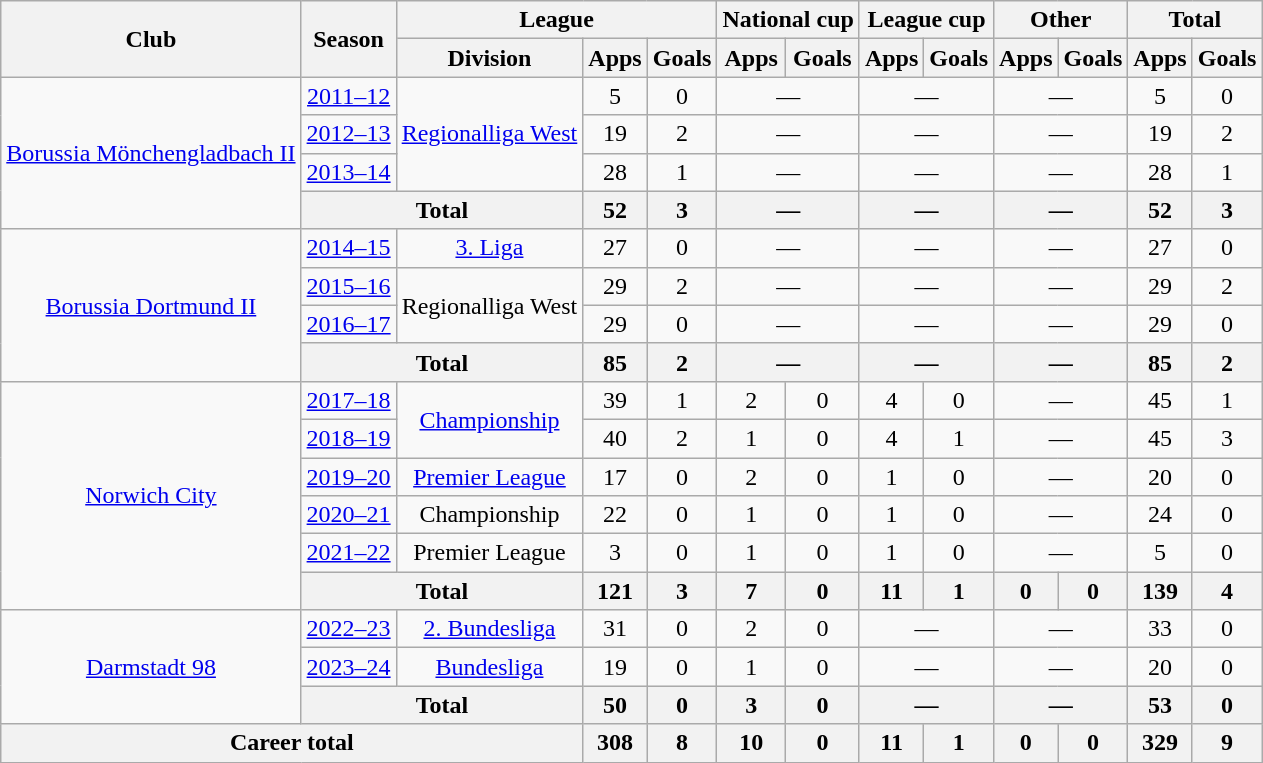<table class="wikitable" style="text-align:center">
<tr>
<th rowspan="2">Club</th>
<th rowspan="2">Season</th>
<th colspan="3">League</th>
<th colspan="2">National cup</th>
<th colspan="2">League cup</th>
<th colspan="2">Other</th>
<th colspan="2">Total</th>
</tr>
<tr>
<th>Division</th>
<th>Apps</th>
<th>Goals</th>
<th>Apps</th>
<th>Goals</th>
<th>Apps</th>
<th>Goals</th>
<th>Apps</th>
<th>Goals</th>
<th>Apps</th>
<th>Goals</th>
</tr>
<tr>
<td rowspan="4"><a href='#'>Borussia Mönchengladbach II</a></td>
<td><a href='#'>2011–12</a></td>
<td rowspan="3"><a href='#'>Regionalliga West</a></td>
<td>5</td>
<td>0</td>
<td colspan="2">—</td>
<td colspan="2">—</td>
<td colspan="2">—</td>
<td>5</td>
<td>0</td>
</tr>
<tr>
<td><a href='#'>2012–13</a></td>
<td>19</td>
<td>2</td>
<td colspan="2">—</td>
<td colspan="2">—</td>
<td colspan="2">—</td>
<td>19</td>
<td>2</td>
</tr>
<tr>
<td><a href='#'>2013–14</a></td>
<td>28</td>
<td>1</td>
<td colspan="2">—</td>
<td colspan="2">—</td>
<td colspan="2">—</td>
<td>28</td>
<td>1</td>
</tr>
<tr>
<th colspan="2">Total</th>
<th>52</th>
<th>3</th>
<th colspan="2">—</th>
<th colspan="2">—</th>
<th colspan="2">—</th>
<th>52</th>
<th>3</th>
</tr>
<tr>
<td rowspan="4"><a href='#'>Borussia Dortmund II</a></td>
<td><a href='#'>2014–15</a></td>
<td><a href='#'>3. Liga</a></td>
<td>27</td>
<td>0</td>
<td colspan="2">—</td>
<td colspan="2">—</td>
<td colspan="2">—</td>
<td>27</td>
<td>0</td>
</tr>
<tr>
<td><a href='#'>2015–16</a></td>
<td rowspan="2">Regionalliga West</td>
<td>29</td>
<td>2</td>
<td colspan="2">—</td>
<td colspan="2">—</td>
<td colspan="2">—</td>
<td>29</td>
<td>2</td>
</tr>
<tr>
<td><a href='#'>2016–17</a></td>
<td>29</td>
<td>0</td>
<td colspan="2">—</td>
<td colspan="2">—</td>
<td colspan="2">—</td>
<td>29</td>
<td>0</td>
</tr>
<tr>
<th colspan="2">Total</th>
<th>85</th>
<th>2</th>
<th colspan="2">—</th>
<th colspan="2">—</th>
<th colspan="2">—</th>
<th>85</th>
<th>2</th>
</tr>
<tr>
<td rowspan=6><a href='#'>Norwich City</a></td>
<td><a href='#'>2017–18</a></td>
<td rowspan=2><a href='#'>Championship</a></td>
<td>39</td>
<td>1</td>
<td>2</td>
<td>0</td>
<td>4</td>
<td>0</td>
<td colspan="2">—</td>
<td>45</td>
<td>1</td>
</tr>
<tr>
<td><a href='#'>2018–19</a></td>
<td>40</td>
<td>2</td>
<td>1</td>
<td>0</td>
<td>4</td>
<td>1</td>
<td colspan="2">—</td>
<td>45</td>
<td>3</td>
</tr>
<tr>
<td><a href='#'>2019–20</a></td>
<td><a href='#'>Premier League</a></td>
<td>17</td>
<td>0</td>
<td>2</td>
<td>0</td>
<td>1</td>
<td>0</td>
<td colspan="2">—</td>
<td>20</td>
<td>0</td>
</tr>
<tr>
<td><a href='#'>2020–21</a></td>
<td>Championship</td>
<td>22</td>
<td>0</td>
<td>1</td>
<td>0</td>
<td>1</td>
<td>0</td>
<td colspan="2">—</td>
<td>24</td>
<td>0</td>
</tr>
<tr>
<td><a href='#'>2021–22</a></td>
<td>Premier League</td>
<td>3</td>
<td>0</td>
<td>1</td>
<td>0</td>
<td>1</td>
<td>0</td>
<td colspan="2">—</td>
<td>5</td>
<td>0</td>
</tr>
<tr>
<th colspan="2">Total</th>
<th>121</th>
<th>3</th>
<th>7</th>
<th>0</th>
<th>11</th>
<th>1</th>
<th>0</th>
<th>0</th>
<th>139</th>
<th>4</th>
</tr>
<tr>
<td rowspan="3"><a href='#'>Darmstadt 98</a></td>
<td><a href='#'>2022–23</a></td>
<td><a href='#'>2. Bundesliga</a></td>
<td>31</td>
<td>0</td>
<td>2</td>
<td>0</td>
<td colspan="2">—</td>
<td colspan="2">—</td>
<td>33</td>
<td>0</td>
</tr>
<tr>
<td><a href='#'>2023–24</a></td>
<td><a href='#'>Bundesliga</a></td>
<td>19</td>
<td>0</td>
<td>1</td>
<td>0</td>
<td colspan="2">—</td>
<td colspan="2">—</td>
<td>20</td>
<td>0</td>
</tr>
<tr>
<th colspan="2">Total</th>
<th>50</th>
<th>0</th>
<th>3</th>
<th>0</th>
<th colspan="2">—</th>
<th colspan="2">—</th>
<th>53</th>
<th>0</th>
</tr>
<tr>
<th colspan="3">Career total</th>
<th>308</th>
<th>8</th>
<th>10</th>
<th>0</th>
<th>11</th>
<th>1</th>
<th>0</th>
<th>0</th>
<th>329</th>
<th>9</th>
</tr>
</table>
